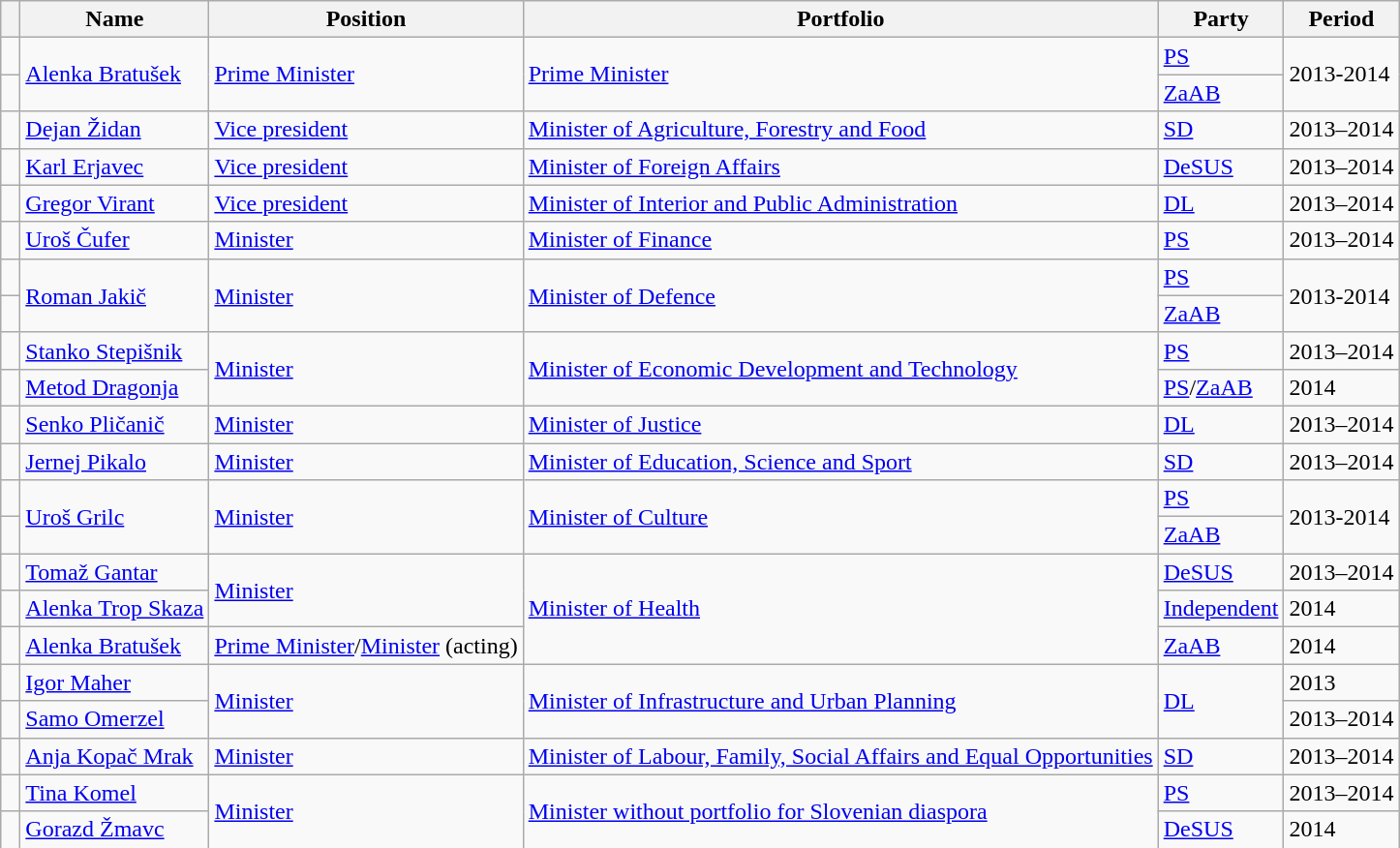<table class="wikitable sortable" style="border-collapse:collapse; border:#555">
<tr>
<th class="unsortable" width=6px></th>
<th>Name</th>
<th>Position</th>
<th>Portfolio</th>
<th>Party</th>
<th>Period</th>
</tr>
<tr>
<td></td>
<td rowspan="2"><a href='#'>Alenka Bratušek</a></td>
<td rowspan="2"><a href='#'>Prime Minister</a></td>
<td rowspan="2"><a href='#'>Prime Minister</a></td>
<td><a href='#'>PS</a></td>
<td rowspan="2">2013-2014</td>
</tr>
<tr>
<td></td>
<td><a href='#'>ZaAB</a></td>
</tr>
<tr>
<td></td>
<td><a href='#'>Dejan Židan</a></td>
<td><a href='#'>Vice president</a></td>
<td><a href='#'>Minister of Agriculture, Forestry and Food</a></td>
<td><a href='#'>SD</a></td>
<td>2013–2014</td>
</tr>
<tr>
<td></td>
<td><a href='#'>Karl Erjavec</a></td>
<td><a href='#'>Vice president</a></td>
<td><a href='#'>Minister of Foreign Affairs</a></td>
<td><a href='#'>DeSUS</a></td>
<td>2013–2014</td>
</tr>
<tr>
<td></td>
<td><a href='#'>Gregor Virant</a></td>
<td><a href='#'>Vice president</a></td>
<td><a href='#'>Minister of Interior and Public Administration</a></td>
<td><a href='#'>DL</a></td>
<td>2013–2014</td>
</tr>
<tr>
<td></td>
<td><a href='#'>Uroš Čufer</a></td>
<td><a href='#'>Minister</a></td>
<td><a href='#'>Minister of Finance</a></td>
<td><a href='#'>PS</a></td>
<td>2013–2014</td>
</tr>
<tr>
<td></td>
<td rowspan="2"><a href='#'>Roman Jakič</a></td>
<td rowspan="2"><a href='#'>Minister</a></td>
<td rowspan="2"><a href='#'>Minister of Defence</a></td>
<td><a href='#'>PS</a></td>
<td rowspan="2">2013-2014</td>
</tr>
<tr>
<td></td>
<td><a href='#'>ZaAB</a></td>
</tr>
<tr>
<td></td>
<td><a href='#'>Stanko Stepišnik</a></td>
<td rowspan="2"><a href='#'>Minister</a></td>
<td rowspan="2"><a href='#'>Minister of Economic Development and Technology</a></td>
<td><a href='#'>PS</a></td>
<td>2013–2014</td>
</tr>
<tr>
<td></td>
<td><a href='#'>Metod Dragonja</a></td>
<td><a href='#'>PS</a>/<a href='#'>ZaAB</a></td>
<td>2014</td>
</tr>
<tr>
<td></td>
<td><a href='#'>Senko Pličanič</a></td>
<td><a href='#'>Minister</a></td>
<td><a href='#'>Minister of Justice</a></td>
<td><a href='#'>DL</a></td>
<td>2013–2014</td>
</tr>
<tr>
<td></td>
<td><a href='#'>Jernej Pikalo</a></td>
<td><a href='#'>Minister</a></td>
<td><a href='#'>Minister of Education, Science and Sport</a></td>
<td><a href='#'>SD</a></td>
<td>2013–2014</td>
</tr>
<tr>
<td></td>
<td rowspan="2"><a href='#'>Uroš Grilc</a></td>
<td rowspan="2"><a href='#'>Minister</a></td>
<td rowspan="2"><a href='#'>Minister of Culture</a></td>
<td><a href='#'>PS</a></td>
<td rowspan="2">2013-2014</td>
</tr>
<tr>
<td></td>
<td><a href='#'>ZaAB</a></td>
</tr>
<tr>
<td></td>
<td><a href='#'>Tomaž Gantar</a></td>
<td rowspan="2"><a href='#'>Minister</a></td>
<td rowspan="3"><a href='#'>Minister of Health</a></td>
<td><a href='#'>DeSUS</a></td>
<td>2013–2014</td>
</tr>
<tr>
<td></td>
<td><a href='#'>Alenka Trop Skaza</a></td>
<td><a href='#'>Independent</a></td>
<td>2014</td>
</tr>
<tr>
<td></td>
<td><a href='#'>Alenka Bratušek</a></td>
<td><a href='#'>Prime Minister</a>/<a href='#'>Minister</a> (acting)</td>
<td><a href='#'>ZaAB</a></td>
<td>2014</td>
</tr>
<tr>
<td></td>
<td><a href='#'>Igor Maher</a></td>
<td rowspan="2"><a href='#'>Minister</a></td>
<td rowspan="2"><a href='#'>Minister of Infrastructure and Urban Planning</a></td>
<td rowspan="2"><a href='#'>DL</a></td>
<td>2013</td>
</tr>
<tr>
<td></td>
<td><a href='#'>Samo Omerzel</a></td>
<td>2013–2014</td>
</tr>
<tr>
<td></td>
<td><a href='#'>Anja Kopač Mrak</a></td>
<td><a href='#'>Minister</a></td>
<td><a href='#'>Minister of Labour, Family, Social Affairs and Equal Opportunities</a></td>
<td><a href='#'>SD</a></td>
<td>2013–2014</td>
</tr>
<tr>
<td></td>
<td><a href='#'>Tina Komel</a></td>
<td rowspan="2"><a href='#'>Minister</a></td>
<td rowspan="2"><a href='#'>Minister without portfolio for Slovenian diaspora</a></td>
<td><a href='#'>PS</a></td>
<td>2013–2014</td>
</tr>
<tr>
<td></td>
<td><a href='#'>Gorazd Žmavc</a></td>
<td><a href='#'>DeSUS</a></td>
<td>2014</td>
</tr>
<tr>
</tr>
</table>
